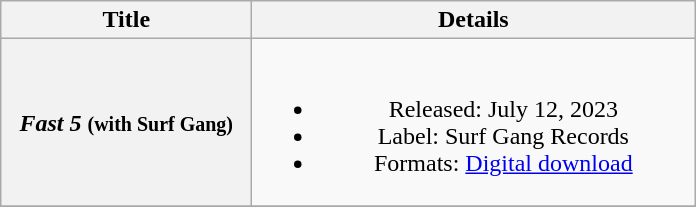<table class="wikitable plainrowheaders" style="text-align:center;">
<tr>
<th scope="col" style="width:10em;">Title</th>
<th scope="col" style="width:18em;">Details</th>
</tr>
<tr>
<th scope="row"><em>Fast 5</em> <small>(with Surf Gang)</small></th>
<td><br><ul><li>Released: July 12, 2023</li><li>Label: Surf Gang Records</li><li>Formats: <a href='#'>Digital download</a></li></ul></td>
</tr>
<tr>
</tr>
</table>
